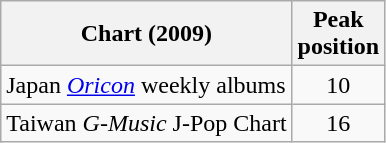<table class="wikitable sortable">
<tr>
<th>Chart (2009)</th>
<th>Peak<br>position</th>
</tr>
<tr>
<td>Japan <em><a href='#'>Oricon</a></em> weekly albums</td>
<td align="center">10</td>
</tr>
<tr>
<td>Taiwan <em>G-Music</em> J-Pop Chart</td>
<td align="center">16</td>
</tr>
</table>
